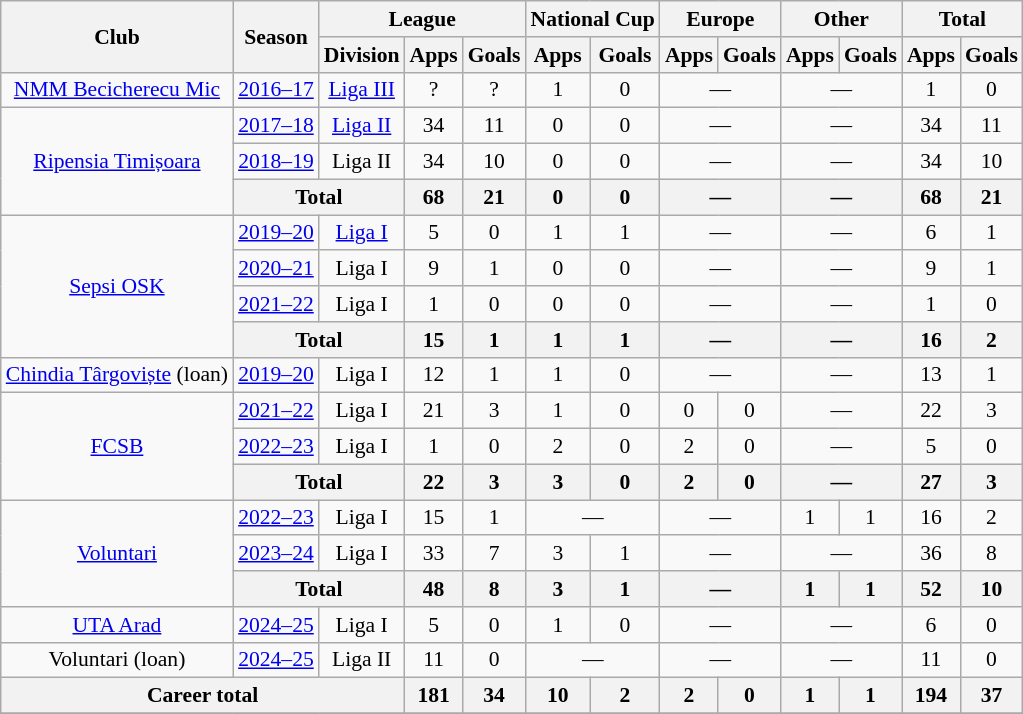<table class="wikitable" style="font-size:90%; text-align: center;">
<tr>
<th rowspan=2>Club</th>
<th rowspan=2>Season</th>
<th colspan=3>League</th>
<th colspan=2>National Cup</th>
<th colspan=2>Europe</th>
<th colspan=2>Other</th>
<th colspan=2>Total</th>
</tr>
<tr>
<th>Division</th>
<th>Apps</th>
<th>Goals</th>
<th>Apps</th>
<th>Goals</th>
<th>Apps</th>
<th>Goals</th>
<th>Apps</th>
<th>Goals</th>
<th>Apps</th>
<th>Goals</th>
</tr>
<tr>
<td><a href='#'>NMM Becicherecu Mic</a></td>
<td><a href='#'>2016–17</a></td>
<td><a href='#'>Liga III</a></td>
<td>?</td>
<td>?</td>
<td>1</td>
<td>0</td>
<td colspan="2">—</td>
<td colspan="2">—</td>
<td>1</td>
<td>0</td>
</tr>
<tr>
<td rowspan="3"><a href='#'>Ripensia Timișoara</a></td>
<td><a href='#'>2017–18</a></td>
<td><a href='#'>Liga II</a></td>
<td>34</td>
<td>11</td>
<td>0</td>
<td>0</td>
<td colspan="2">—</td>
<td colspan="2">—</td>
<td>34</td>
<td>11</td>
</tr>
<tr>
<td><a href='#'>2018–19</a></td>
<td>Liga II</td>
<td>34</td>
<td>10</td>
<td>0</td>
<td>0</td>
<td colspan="2">—</td>
<td colspan="2">—</td>
<td>34</td>
<td>10</td>
</tr>
<tr>
<th colspan="2">Total</th>
<th>68</th>
<th>21</th>
<th>0</th>
<th>0</th>
<th colspan="2">—</th>
<th colspan="2">—</th>
<th>68</th>
<th>21</th>
</tr>
<tr>
<td rowspan="4"><a href='#'>Sepsi OSK</a></td>
<td><a href='#'>2019–20</a></td>
<td><a href='#'>Liga I</a></td>
<td>5</td>
<td>0</td>
<td>1</td>
<td>1</td>
<td colspan="2">—</td>
<td colspan="2">—</td>
<td>6</td>
<td>1</td>
</tr>
<tr>
<td><a href='#'>2020–21</a></td>
<td>Liga I</td>
<td>9</td>
<td>1</td>
<td>0</td>
<td>0</td>
<td colspan="2">—</td>
<td colspan="2">—</td>
<td>9</td>
<td>1</td>
</tr>
<tr>
<td><a href='#'>2021–22</a></td>
<td>Liga I</td>
<td>1</td>
<td>0</td>
<td>0</td>
<td>0</td>
<td colspan="2">—</td>
<td colspan="2">—</td>
<td>1</td>
<td>0</td>
</tr>
<tr>
<th colspan="2">Total</th>
<th>15</th>
<th>1</th>
<th>1</th>
<th>1</th>
<th colspan="2">—</th>
<th colspan="2">—</th>
<th>16</th>
<th>2</th>
</tr>
<tr>
<td><a href='#'>Chindia Târgoviște</a> (loan)</td>
<td><a href='#'>2019–20</a></td>
<td>Liga I</td>
<td>12</td>
<td>1</td>
<td>1</td>
<td>0</td>
<td colspan="2">—</td>
<td colspan="2">—</td>
<td>13</td>
<td>1</td>
</tr>
<tr>
<td rowspan="3"><a href='#'>FCSB</a></td>
<td><a href='#'>2021–22</a></td>
<td>Liga I</td>
<td>21</td>
<td>3</td>
<td>1</td>
<td>0</td>
<td>0</td>
<td>0</td>
<td colspan="2">—</td>
<td>22</td>
<td>3</td>
</tr>
<tr>
<td><a href='#'>2022–23</a></td>
<td>Liga I</td>
<td>1</td>
<td>0</td>
<td>2</td>
<td>0</td>
<td>2</td>
<td>0</td>
<td colspan="2">—</td>
<td>5</td>
<td>0</td>
</tr>
<tr>
<th colspan="2">Total</th>
<th>22</th>
<th>3</th>
<th>3</th>
<th>0</th>
<th>2</th>
<th>0</th>
<th colspan="2">—</th>
<th>27</th>
<th>3</th>
</tr>
<tr>
<td rowspan="3"><a href='#'>Voluntari</a></td>
<td><a href='#'>2022–23</a></td>
<td>Liga I</td>
<td>15</td>
<td>1</td>
<td colspan="2">—</td>
<td colspan="2">—</td>
<td>1</td>
<td>1</td>
<td>16</td>
<td>2</td>
</tr>
<tr>
<td><a href='#'>2023–24</a></td>
<td>Liga I</td>
<td>33</td>
<td>7</td>
<td>3</td>
<td>1</td>
<td colspan="2">—</td>
<td colspan="2">—</td>
<td>36</td>
<td>8</td>
</tr>
<tr>
<th colspan="2">Total</th>
<th>48</th>
<th>8</th>
<th>3</th>
<th>1</th>
<th colspan="2">—</th>
<th>1</th>
<th>1</th>
<th>52</th>
<th>10</th>
</tr>
<tr>
<td rowspan="1"><a href='#'>UTA Arad</a></td>
<td><a href='#'>2024–25</a></td>
<td>Liga I</td>
<td>5</td>
<td>0</td>
<td>1</td>
<td>0</td>
<td colspan="2">—</td>
<td colspan="2">—</td>
<td>6</td>
<td>0</td>
</tr>
<tr>
<td rowspan="1">Voluntari (loan)</td>
<td><a href='#'>2024–25</a></td>
<td>Liga II</td>
<td>11</td>
<td>0</td>
<td colspan="2">—</td>
<td colspan="2">—</td>
<td colspan="2">—</td>
<td>11</td>
<td>0</td>
</tr>
<tr>
<th colspan="3"><strong>Career total</strong></th>
<th>181</th>
<th>34</th>
<th>10</th>
<th>2</th>
<th>2</th>
<th>0</th>
<th>1</th>
<th>1</th>
<th>194</th>
<th>37</th>
</tr>
<tr>
</tr>
</table>
